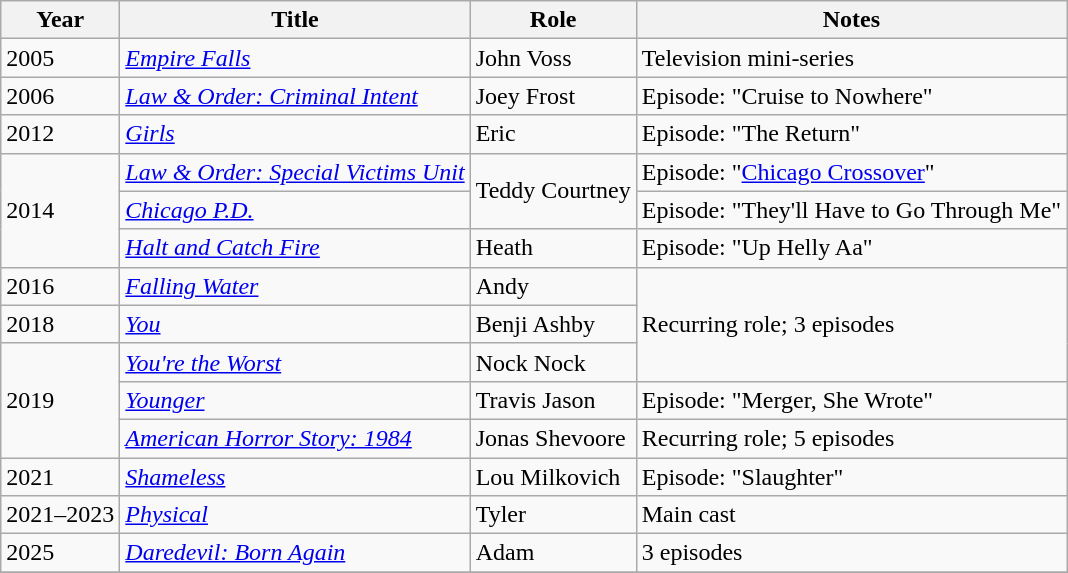<table class="wikitable sortable">
<tr>
<th>Year</th>
<th>Title</th>
<th>Role</th>
<th class="unsortable">Notes</th>
</tr>
<tr>
<td>2005</td>
<td><em><a href='#'>Empire Falls</a></em></td>
<td>John Voss</td>
<td>Television mini-series</td>
</tr>
<tr>
<td>2006</td>
<td><em><a href='#'>Law & Order: Criminal Intent</a></em></td>
<td>Joey Frost</td>
<td>Episode: "Cruise to Nowhere"</td>
</tr>
<tr>
<td>2012</td>
<td><em><a href='#'>Girls</a></em></td>
<td>Eric</td>
<td>Episode: "The Return"</td>
</tr>
<tr>
<td Rowspan=3>2014</td>
<td><em><a href='#'>Law & Order: Special Victims Unit</a></em></td>
<td Rowspan=2>Teddy Courtney</td>
<td>Episode: "<a href='#'>Chicago Crossover</a>"</td>
</tr>
<tr>
<td><em><a href='#'>Chicago P.D.</a></em></td>
<td>Episode: "They'll Have to Go Through Me"</td>
</tr>
<tr>
<td><em><a href='#'>Halt and Catch Fire</a></em></td>
<td>Heath</td>
<td>Episode: "Up Helly Aa"</td>
</tr>
<tr>
<td>2016</td>
<td><em><a href='#'>Falling Water</a></em></td>
<td>Andy</td>
<td Rowspan=3>Recurring role; 3 episodes</td>
</tr>
<tr>
<td>2018</td>
<td><em><a href='#'>You</a></em></td>
<td>Benji Ashby</td>
</tr>
<tr>
<td Rowspan=3>2019</td>
<td><em><a href='#'>You're the Worst</a></em></td>
<td>Nock Nock</td>
</tr>
<tr>
<td><em><a href='#'>Younger</a></em></td>
<td>Travis Jason</td>
<td>Episode: "Merger, She Wrote"</td>
</tr>
<tr>
<td><em><a href='#'>American Horror Story: 1984</a></em></td>
<td>Jonas Shevoore</td>
<td>Recurring role; 5 episodes</td>
</tr>
<tr>
<td>2021</td>
<td><em><a href='#'>Shameless</a></em></td>
<td>Lou Milkovich</td>
<td>Episode: "Slaughter"</td>
</tr>
<tr>
<td>2021–2023</td>
<td><em><a href='#'>Physical</a></em></td>
<td>Tyler</td>
<td>Main cast</td>
</tr>
<tr>
<td>2025</td>
<td><em><a href='#'>Daredevil: Born Again</a></em></td>
<td>Adam</td>
<td>3 episodes</td>
</tr>
<tr>
</tr>
</table>
